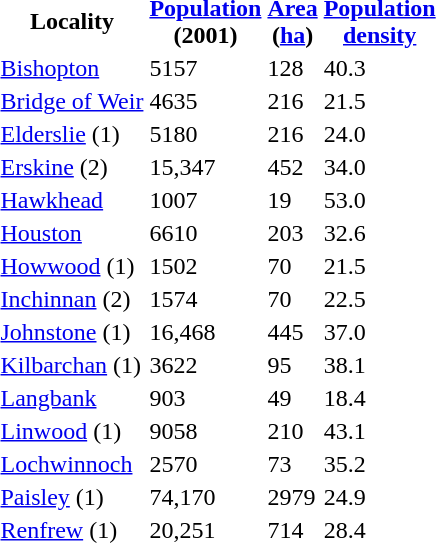<table>
<tr>
<th>Locality</th>
<th><a href='#'>Population</a><br>(2001)</th>
<th><a href='#'>Area</a><br>(<a href='#'>ha</a>)</th>
<th><a href='#'>Population<br>density</a></th>
</tr>
<tr>
<td><a href='#'>Bishopton</a></td>
<td>5157</td>
<td>128</td>
<td>40.3</td>
</tr>
<tr>
<td><a href='#'>Bridge of Weir</a></td>
<td>4635</td>
<td>216</td>
<td>21.5</td>
</tr>
<tr>
<td><a href='#'>Elderslie</a> (1)</td>
<td>5180</td>
<td>216</td>
<td>24.0</td>
</tr>
<tr>
<td><a href='#'>Erskine</a> (2)</td>
<td>15,347</td>
<td>452</td>
<td>34.0</td>
</tr>
<tr>
<td><a href='#'>Hawkhead</a></td>
<td>1007</td>
<td>19</td>
<td>53.0</td>
</tr>
<tr>
<td><a href='#'>Houston</a></td>
<td>6610</td>
<td>203</td>
<td>32.6</td>
</tr>
<tr>
<td><a href='#'>Howwood</a> (1)</td>
<td>1502</td>
<td>70</td>
<td>21.5</td>
</tr>
<tr>
<td><a href='#'>Inchinnan</a> (2)</td>
<td>1574</td>
<td>70</td>
<td>22.5</td>
</tr>
<tr>
<td><a href='#'>Johnstone</a> (1)</td>
<td>16,468</td>
<td>445</td>
<td>37.0</td>
</tr>
<tr>
<td><a href='#'>Kilbarchan</a> (1)</td>
<td>3622</td>
<td>95</td>
<td>38.1</td>
</tr>
<tr>
<td><a href='#'>Langbank</a></td>
<td>903</td>
<td>49</td>
<td>18.4</td>
</tr>
<tr>
<td><a href='#'>Linwood</a> (1)</td>
<td>9058</td>
<td>210</td>
<td>43.1</td>
</tr>
<tr>
<td><a href='#'>Lochwinnoch</a></td>
<td>2570</td>
<td>73</td>
<td>35.2</td>
</tr>
<tr>
<td><a href='#'>Paisley</a> (1)</td>
<td>74,170</td>
<td>2979</td>
<td>24.9</td>
</tr>
<tr>
<td><a href='#'>Renfrew</a> (1)</td>
<td>20,251</td>
<td>714</td>
<td>28.4</td>
</tr>
<tr>
</tr>
</table>
